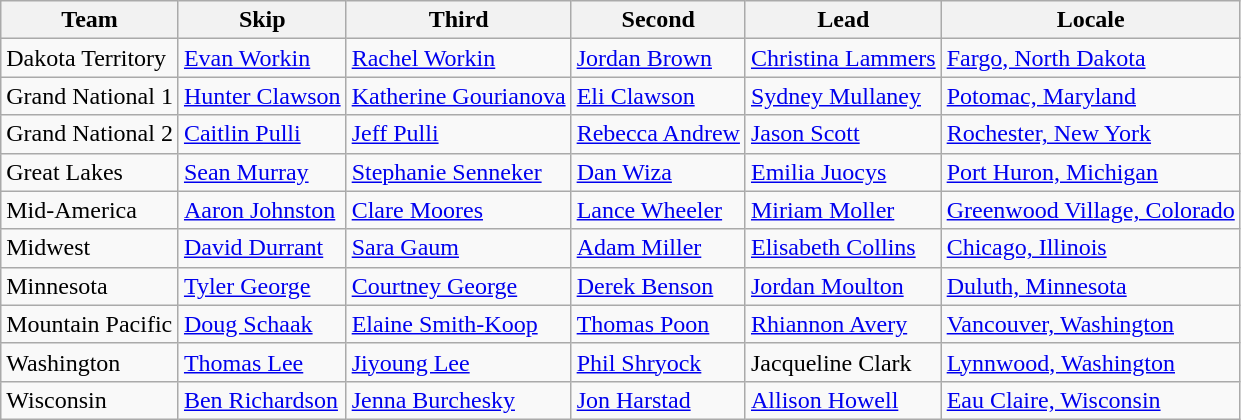<table class="wikitable">
<tr>
<th>Team</th>
<th>Skip</th>
<th>Third</th>
<th>Second</th>
<th>Lead</th>
<th>Locale</th>
</tr>
<tr>
<td>Dakota Territory</td>
<td><a href='#'>Evan Workin</a></td>
<td><a href='#'>Rachel Workin</a></td>
<td><a href='#'>Jordan Brown</a></td>
<td><a href='#'>Christina Lammers</a></td>
<td><a href='#'>Fargo, North Dakota</a></td>
</tr>
<tr>
<td>Grand National 1</td>
<td><a href='#'>Hunter Clawson</a></td>
<td><a href='#'>Katherine Gourianova</a></td>
<td><a href='#'>Eli Clawson</a></td>
<td><a href='#'>Sydney Mullaney</a></td>
<td><a href='#'>Potomac, Maryland</a></td>
</tr>
<tr>
<td>Grand National 2</td>
<td><a href='#'>Caitlin Pulli</a></td>
<td><a href='#'>Jeff Pulli</a></td>
<td><a href='#'>Rebecca Andrew</a></td>
<td><a href='#'>Jason Scott</a></td>
<td><a href='#'>Rochester, New York</a></td>
</tr>
<tr>
<td>Great Lakes</td>
<td><a href='#'>Sean Murray</a></td>
<td><a href='#'>Stephanie Senneker</a></td>
<td><a href='#'>Dan Wiza</a></td>
<td><a href='#'>Emilia Juocys</a></td>
<td><a href='#'>Port Huron, Michigan</a></td>
</tr>
<tr>
<td>Mid-America</td>
<td><a href='#'>Aaron Johnston</a></td>
<td><a href='#'>Clare Moores</a></td>
<td><a href='#'>Lance Wheeler</a></td>
<td><a href='#'>Miriam Moller</a></td>
<td><a href='#'>Greenwood Village, Colorado</a></td>
</tr>
<tr>
<td>Midwest</td>
<td><a href='#'>David Durrant</a></td>
<td><a href='#'>Sara Gaum</a></td>
<td><a href='#'>Adam Miller</a></td>
<td><a href='#'>Elisabeth Collins</a></td>
<td><a href='#'>Chicago, Illinois</a></td>
</tr>
<tr>
<td>Minnesota</td>
<td><a href='#'>Tyler George</a></td>
<td><a href='#'>Courtney George</a></td>
<td><a href='#'>Derek Benson</a></td>
<td><a href='#'>Jordan Moulton</a></td>
<td><a href='#'>Duluth, Minnesota</a></td>
</tr>
<tr>
<td>Mountain Pacific</td>
<td><a href='#'>Doug Schaak</a></td>
<td><a href='#'>Elaine Smith-Koop</a></td>
<td><a href='#'>Thomas Poon</a></td>
<td><a href='#'>Rhiannon Avery</a></td>
<td><a href='#'>Vancouver, Washington</a></td>
</tr>
<tr>
<td>Washington</td>
<td><a href='#'>Thomas Lee</a></td>
<td><a href='#'>Jiyoung Lee</a></td>
<td><a href='#'>Phil Shryock</a></td>
<td>Jacqueline Clark</td>
<td><a href='#'>Lynnwood, Washington</a></td>
</tr>
<tr>
<td>Wisconsin</td>
<td><a href='#'>Ben Richardson</a></td>
<td><a href='#'>Jenna Burchesky</a></td>
<td><a href='#'>Jon Harstad</a></td>
<td><a href='#'>Allison Howell</a></td>
<td><a href='#'>Eau Claire, Wisconsin</a></td>
</tr>
</table>
